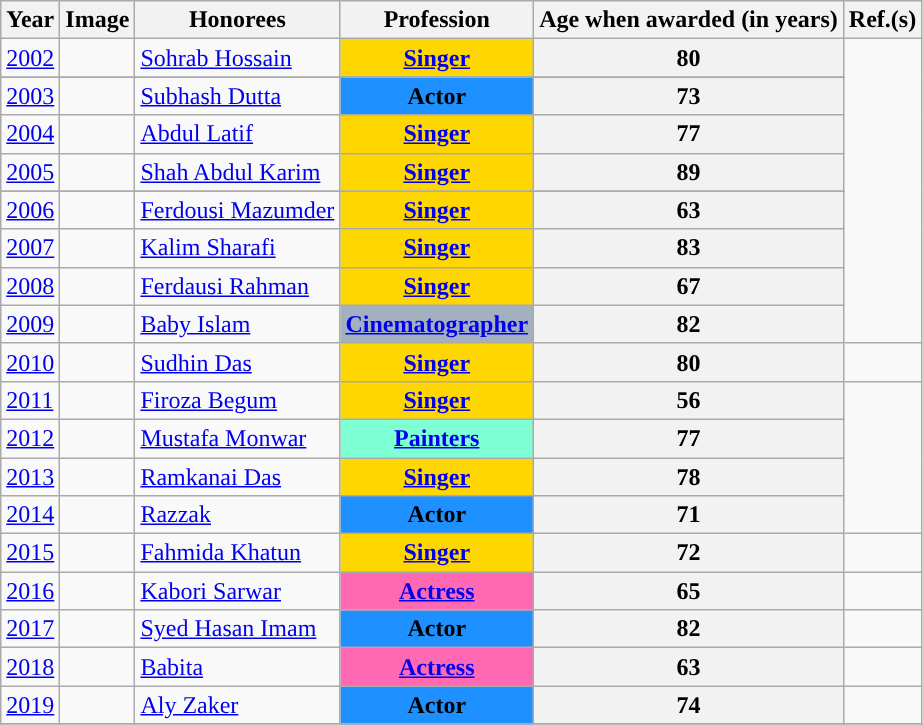<table class="wikitable">
<tr>
<th>Year</th>
<th>Image</th>
<th>Honorees</th>
<th>Profession</th>
<th>Age when awarded (in years)</th>
<th>Ref.(s)</th>
</tr>
<tr>
<td><a href='#'>2002</a></td>
<td></td>
<td><a href='#'>Sohrab Hossain</a></td>
<th style="background:Gold;"><a href='#'>Singer</a></th>
<th align=center>80</th>
</tr>
<tr>
</tr>
<tr>
<td><a href='#'>2003</a></td>
<td></td>
<td><a href='#'>Subhash Dutta</a></td>
<th style="background:DodgerBlue;">Actor</th>
<th align=center>73</th>
</tr>
<tr>
<td><a href='#'>2004</a></td>
<td></td>
<td><a href='#'>Abdul Latif</a></td>
<th style="background:Gold;"><a href='#'>Singer</a></th>
<th align=center>77</th>
</tr>
<tr>
<td><a href='#'>2005</a></td>
<td></td>
<td><a href='#'>Shah Abdul Karim</a></td>
<th style="background:Gold;"><a href='#'>Singer</a></th>
<th align=center>89</th>
</tr>
<tr>
</tr>
<tr>
<td><a href='#'>2006</a></td>
<td></td>
<td><a href='#'>Ferdousi Mazumder</a></td>
<th style="background:Gold;"><a href='#'>Singer</a></th>
<th align=center>63</th>
</tr>
<tr>
<td><a href='#'>2007</a></td>
<td></td>
<td><a href='#'>Kalim Sharafi</a></td>
<th style="background:Gold;"><a href='#'>Singer</a></th>
<th align=center>83</th>
</tr>
<tr>
<td><a href='#'>2008</a></td>
<td></td>
<td><a href='#'>Ferdausi Rahman</a></td>
<th style="background:Gold;"><a href='#'>Singer</a></th>
<th align=center>67</th>
</tr>
<tr>
<td><a href='#'>2009</a></td>
<td></td>
<td><a href='#'>Baby Islam</a></td>
<th style="background:#a3b0bf;"><a href='#'>Cinematographer</a></th>
<th align=center>82</th>
</tr>
<tr>
<td><a href='#'>2010</a></td>
<td></td>
<td><a href='#'>Sudhin Das</a></td>
<th style="background:Gold;"><a href='#'>Singer</a></th>
<th align=center>80</th>
<td></td>
</tr>
<tr>
<td><a href='#'>2011</a></td>
<td></td>
<td><a href='#'>Firoza Begum</a></td>
<th style="background:Gold;"><a href='#'>Singer</a></th>
<th align=center>56</th>
</tr>
<tr>
<td><a href='#'>2012</a></td>
<td></td>
<td><a href='#'>Mustafa Monwar</a></td>
<th style="background:Aquamarine;"><a href='#'>Painters</a></th>
<th align=center>77</th>
</tr>
<tr>
<td><a href='#'>2013</a></td>
<td></td>
<td><a href='#'>Ramkanai Das</a></td>
<th style="background:Gold;"><a href='#'>Singer</a></th>
<th align=center>78</th>
</tr>
<tr>
<td><a href='#'>2014</a></td>
<td></td>
<td><a href='#'>Razzak</a></td>
<th style="background:DodgerBlue;">Actor</th>
<th align=center>71</th>
</tr>
<tr>
<td><a href='#'>2015</a></td>
<td></td>
<td><a href='#'>Fahmida Khatun</a></td>
<th style="background:Gold;"><a href='#'>Singer</a></th>
<th align=center>72</th>
<td></td>
</tr>
<tr>
<td><a href='#'>2016</a></td>
<td></td>
<td><a href='#'>Kabori Sarwar</a></td>
<th style="background:HotPink;"><a href='#'>Actress</a></th>
<th align=center>65</th>
</tr>
<tr>
<td><a href='#'>2017</a></td>
<td></td>
<td><a href='#'>Syed Hasan Imam</a></td>
<th style="background:DodgerBlue;">Actor</th>
<th align=center>82</th>
<td></td>
</tr>
<tr>
<td><a href='#'>2018</a></td>
<td></td>
<td><a href='#'>Babita</a></td>
<th style="background:HotPink;"><a href='#'>Actress</a></th>
<th align=center>63</th>
<td></td>
</tr>
<tr>
<td><a href='#'>2019</a></td>
<td></td>
<td><a href='#'>Aly Zaker</a></td>
<th style="background:DodgerBlue;">Actor</th>
<th align=center>74</th>
<td></td>
</tr>
<tr>
</tr>
</table>
